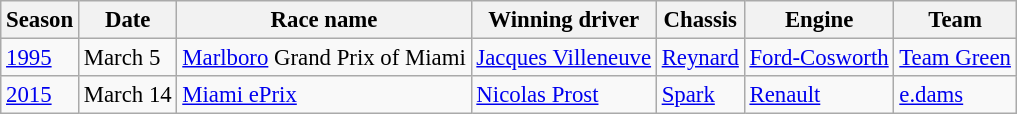<table class="wikitable" style="font-size: 95%;">
<tr>
<th>Season</th>
<th>Date</th>
<th>Race name</th>
<th>Winning driver</th>
<th>Chassis</th>
<th>Engine</th>
<th>Team</th>
</tr>
<tr>
<td><a href='#'>1995</a></td>
<td>March 5</td>
<td><a href='#'>Marlboro</a> Grand Prix of Miami</td>
<td> <a href='#'>Jacques Villeneuve</a></td>
<td><a href='#'>Reynard</a></td>
<td><a href='#'>Ford-Cosworth</a></td>
<td><a href='#'>Team Green</a></td>
</tr>
<tr>
<td><a href='#'>2015</a></td>
<td>March 14</td>
<td><a href='#'>Miami ePrix</a></td>
<td> <a href='#'>Nicolas Prost</a></td>
<td><a href='#'>Spark</a></td>
<td><a href='#'>Renault</a></td>
<td><a href='#'>e.dams</a></td>
</tr>
</table>
